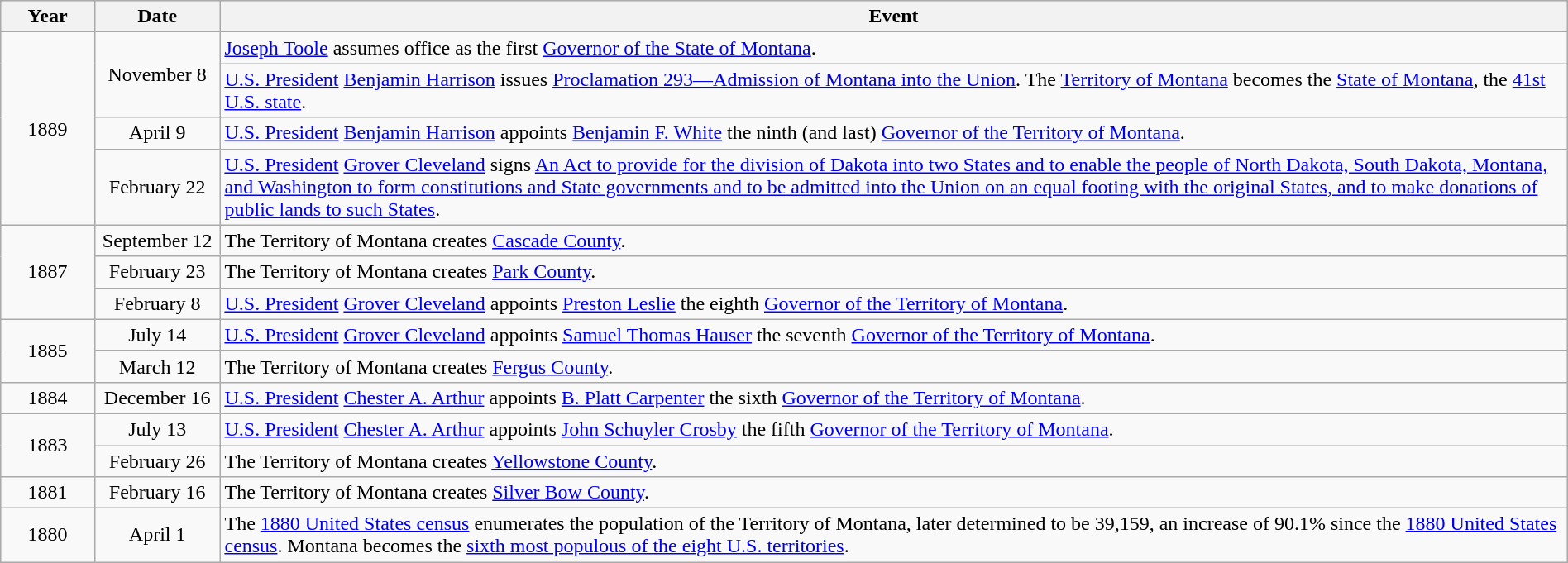<table class="wikitable" style="width:100%;">
<tr>
<th style="width:6%">Year</th>
<th style="width:8%">Date</th>
<th style="width:86%">Event</th>
</tr>
<tr>
<td align=center rowspan=4>1889</td>
<td align=center rowspan=2>November 8</td>
<td><a href='#'>Joseph Toole</a> assumes office as the first <a href='#'>Governor of the State of Montana</a>.</td>
</tr>
<tr>
<td><a href='#'>U.S. President</a> <a href='#'>Benjamin Harrison</a> issues <a href='#'>Proclamation 293—Admission of Montana into the Union</a>.  The <a href='#'>Territory of Montana</a> becomes the <a href='#'>State of Montana</a>, the <a href='#'>41st U.S. state</a>.</td>
</tr>
<tr>
<td align=center>April 9</td>
<td><a href='#'>U.S. President</a> <a href='#'>Benjamin Harrison</a> appoints <a href='#'>Benjamin F. White</a> the ninth (and last) <a href='#'>Governor of the Territory of Montana</a>.</td>
</tr>
<tr>
<td align=center>February 22</td>
<td><a href='#'>U.S. President</a> <a href='#'>Grover Cleveland</a> signs <a href='#'>An Act to provide for the division of Dakota into two States and to enable the people of North Dakota, South Dakota, Montana, and Washington to form constitutions and State governments and to be admitted into the Union on an equal footing with the original States, and to make donations of public lands to such States</a>.</td>
</tr>
<tr>
<td align=center rowspan=3>1887</td>
<td align=center>September 12</td>
<td>The Territory of Montana creates <a href='#'>Cascade County</a>.</td>
</tr>
<tr>
<td align=center>February 23</td>
<td>The Territory of Montana creates <a href='#'>Park County</a>.</td>
</tr>
<tr>
<td align=center>February 8</td>
<td><a href='#'>U.S. President</a> <a href='#'>Grover Cleveland</a> appoints <a href='#'>Preston Leslie</a> the eighth <a href='#'>Governor of the Territory of Montana</a>.</td>
</tr>
<tr>
<td align=center rowspan=2>1885</td>
<td align=center>July 14</td>
<td><a href='#'>U.S. President</a> <a href='#'>Grover Cleveland</a> appoints <a href='#'>Samuel Thomas Hauser</a> the seventh <a href='#'>Governor of the Territory of Montana</a>.</td>
</tr>
<tr>
<td align=center>March 12</td>
<td>The Territory of Montana creates <a href='#'>Fergus County</a>.</td>
</tr>
<tr>
<td align=center rowspan=1>1884</td>
<td align=center>December 16</td>
<td><a href='#'>U.S. President</a> <a href='#'>Chester A. Arthur</a> appoints <a href='#'>B. Platt Carpenter</a> the sixth <a href='#'>Governor of the Territory of Montana</a>.</td>
</tr>
<tr>
<td align=center rowspan=2>1883</td>
<td align=center>July 13</td>
<td><a href='#'>U.S. President</a> <a href='#'>Chester A. Arthur</a> appoints <a href='#'>John Schuyler Crosby</a> the fifth <a href='#'>Governor of the Territory of Montana</a>.</td>
</tr>
<tr>
<td align=center>February 26</td>
<td>The Territory of Montana creates <a href='#'>Yellowstone County</a>.</td>
</tr>
<tr>
<td align=center rowspan=1>1881</td>
<td align=center>February 16</td>
<td>The Territory of Montana creates <a href='#'>Silver Bow County</a>.</td>
</tr>
<tr>
<td align=center rowspan=1>1880</td>
<td align=center>April 1</td>
<td>The <a href='#'>1880 United States census</a> enumerates the population of the Territory of Montana, later determined to be 39,159, an increase of 90.1% since the <a href='#'>1880 United States census</a>. Montana becomes the <a href='#'>sixth most populous of the eight U.S. territories</a>.</td>
</tr>
</table>
